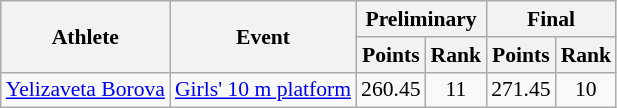<table class="wikitable" style="text-align:center;font-size:90%">
<tr>
<th rowspan=2>Athlete</th>
<th rowspan=2>Event</th>
<th colspan=2>Preliminary</th>
<th colspan=2>Final</th>
</tr>
<tr>
<th>Points</th>
<th>Rank</th>
<th>Points</th>
<th>Rank</th>
</tr>
<tr>
<td align=left><a href='#'>Yelizaveta Borova</a></td>
<td align=left><a href='#'>Girls' 10 m platform</a></td>
<td>260.45</td>
<td>11</td>
<td>271.45</td>
<td>10</td>
</tr>
</table>
